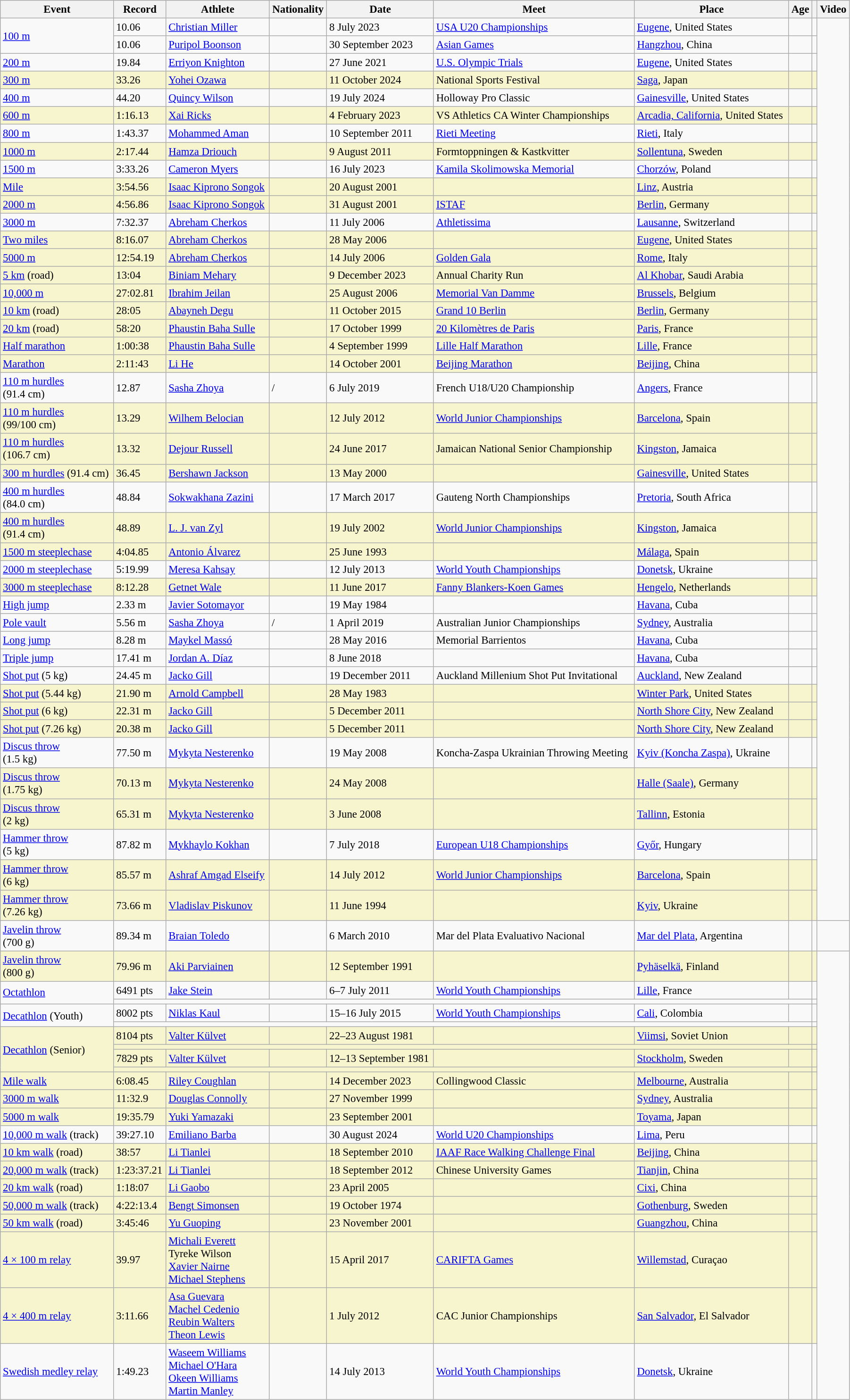<table class=wikitable style="width: 95%; font-size: 95%;">
<tr>
<th>Event</th>
<th>Record</th>
<th>Athlete</th>
<th>Nationality</th>
<th>Date</th>
<th>Meet</th>
<th>Place</th>
<th>Age</th>
<th></th>
<th>Video</th>
</tr>
<tr>
<td rowspan="2"><a href='#'>100 m</a></td>
<td>10.06 </td>
<td><a href='#'>Christian Miller</a></td>
<td></td>
<td>8 July 2023</td>
<td><a href='#'>USA U20 Championships</a></td>
<td><a href='#'>Eugene</a>, United States</td>
<td></td>
<td></td>
</tr>
<tr>
<td>10.06 </td>
<td><a href='#'>Puripol Boonson</a></td>
<td></td>
<td>30 September 2023</td>
<td><a href='#'>Asian Games</a></td>
<td><a href='#'>Hangzhou</a>, China</td>
<td></td>
<td></td>
</tr>
<tr>
<td><a href='#'>200 m</a></td>
<td>19.84 </td>
<td><a href='#'>Erriyon Knighton</a></td>
<td></td>
<td>27 June 2021</td>
<td><a href='#'>U.S. Olympic Trials</a></td>
<td><a href='#'>Eugene</a>, United States</td>
<td></td>
<td></td>
</tr>
<tr style="background:#f6F5CE;">
<td><a href='#'>300 m</a></td>
<td>33.26</td>
<td><a href='#'>Yohei Ozawa</a></td>
<td></td>
<td>11 October 2024</td>
<td>National Sports Festival</td>
<td><a href='#'>Saga</a>, Japan</td>
<td></td>
<td></td>
</tr>
<tr>
<td><a href='#'>400 m</a></td>
<td>44.20</td>
<td><a href='#'>Quincy Wilson</a></td>
<td></td>
<td>19 July 2024</td>
<td>Holloway Pro Classic</td>
<td><a href='#'>Gainesville</a>, United States</td>
<td></td>
<td></td>
</tr>
<tr style="background:#f6F5CE;">
<td><a href='#'>600 m</a></td>
<td>1:16.13</td>
<td><a href='#'>Xai Ricks</a></td>
<td></td>
<td>4 February 2023</td>
<td>VS Athletics CA Winter Championships</td>
<td><a href='#'>Arcadia, California</a>, United States</td>
<td></td>
<td></td>
</tr>
<tr>
<td><a href='#'>800 m</a></td>
<td>1:43.37</td>
<td><a href='#'>Mohammed Aman</a></td>
<td></td>
<td>10 September 2011</td>
<td><a href='#'>Rieti Meeting</a></td>
<td><a href='#'>Rieti</a>, Italy</td>
<td></td>
<td></td>
</tr>
<tr style="background:#f6F5CE;">
<td><a href='#'>1000 m</a></td>
<td>2:17.44</td>
<td><a href='#'>Hamza Driouch</a></td>
<td></td>
<td>9 August 2011</td>
<td>Formtoppningen & Kastkvitter</td>
<td><a href='#'>Sollentuna</a>, Sweden</td>
<td></td>
<td></td>
</tr>
<tr>
<td><a href='#'>1500 m</a></td>
<td>3:33.26</td>
<td><a href='#'>Cameron Myers</a></td>
<td></td>
<td>16 July 2023</td>
<td><a href='#'>Kamila Skolimowska Memorial</a></td>
<td><a href='#'>Chorzów</a>, Poland</td>
<td></td>
<td></td>
</tr>
<tr style="background:#f6F5CE;">
<td><a href='#'>Mile</a></td>
<td>3:54.56</td>
<td><a href='#'>Isaac Kiprono Songok</a></td>
<td></td>
<td>20 August 2001</td>
<td></td>
<td><a href='#'>Linz</a>, Austria</td>
<td></td>
<td></td>
</tr>
<tr style="background:#f6F5CE;">
<td><a href='#'>2000 m</a></td>
<td>4:56.86</td>
<td><a href='#'>Isaac Kiprono Songok</a></td>
<td></td>
<td>31 August 2001</td>
<td><a href='#'>ISTAF</a></td>
<td><a href='#'>Berlin</a>, Germany</td>
<td></td>
<td></td>
</tr>
<tr>
<td><a href='#'>3000 m</a></td>
<td>7:32.37</td>
<td><a href='#'>Abreham Cherkos</a></td>
<td></td>
<td>11 July 2006</td>
<td><a href='#'>Athletissima</a></td>
<td><a href='#'>Lausanne</a>, Switzerland</td>
<td></td>
<td></td>
</tr>
<tr style="background:#f6F5CE;">
<td><a href='#'>Two miles</a></td>
<td>8:16.07</td>
<td><a href='#'>Abreham Cherkos</a></td>
<td></td>
<td>28 May 2006</td>
<td></td>
<td><a href='#'>Eugene</a>, United States</td>
<td></td>
<td></td>
</tr>
<tr style="background:#f6F5CE;">
<td><a href='#'>5000 m</a></td>
<td>12:54.19</td>
<td><a href='#'>Abreham Cherkos</a></td>
<td></td>
<td>14 July 2006</td>
<td><a href='#'>Golden Gala</a></td>
<td><a href='#'>Rome</a>, Italy</td>
<td></td>
<td></td>
</tr>
<tr style="background:#f6F5CE;">
<td><a href='#'>5 km</a> (road)</td>
<td>13:04</td>
<td><a href='#'>Biniam Mehary</a></td>
<td></td>
<td>9 December 2023</td>
<td>Annual Charity Run</td>
<td><a href='#'>Al Khobar</a>, Saudi Arabia</td>
<td></td>
<td></td>
</tr>
<tr style="background:#f6F5CE;">
<td><a href='#'>10,000 m</a></td>
<td>27:02.81</td>
<td><a href='#'>Ibrahim Jeilan</a></td>
<td></td>
<td>25 August 2006</td>
<td><a href='#'>Memorial Van Damme</a></td>
<td><a href='#'>Brussels</a>, Belgium</td>
<td></td>
<td></td>
</tr>
<tr style="background:#f6F5CE;">
<td><a href='#'>10 km</a> (road)</td>
<td>28:05</td>
<td><a href='#'>Abayneh Degu</a></td>
<td></td>
<td>11 October 2015</td>
<td><a href='#'>Grand 10 Berlin</a></td>
<td><a href='#'>Berlin</a>, Germany</td>
<td></td>
<td></td>
</tr>
<tr style="background:#f6F5CE;">
<td><a href='#'>20 km</a> (road)</td>
<td>58:20</td>
<td><a href='#'>Phaustin Baha Sulle</a></td>
<td></td>
<td>17 October 1999</td>
<td><a href='#'>20 Kilomètres de Paris</a></td>
<td><a href='#'>Paris</a>, France</td>
<td></td>
<td></td>
</tr>
<tr style="background:#f6F5CE;">
<td><a href='#'>Half marathon</a></td>
<td>1:00:38</td>
<td><a href='#'>Phaustin Baha Sulle</a></td>
<td></td>
<td>4 September 1999</td>
<td><a href='#'>Lille Half Marathon</a></td>
<td><a href='#'>Lille</a>, France</td>
<td></td>
<td></td>
</tr>
<tr style="background:#f6F5CE;">
<td><a href='#'>Marathon</a></td>
<td>2:11:43</td>
<td><a href='#'>Li He</a></td>
<td></td>
<td>14 October 2001</td>
<td><a href='#'>Beijing Marathon</a></td>
<td><a href='#'>Beijing</a>, China</td>
<td></td>
<td></td>
</tr>
<tr>
<td><a href='#'>110 m hurdles</a><br>(91.4 cm)</td>
<td>12.87 </td>
<td><a href='#'>Sasha Zhoya</a></td>
<td>/</td>
<td>6 July 2019</td>
<td>French U18/U20 Championship</td>
<td><a href='#'>Angers</a>, France</td>
<td></td>
<td></td>
</tr>
<tr style="background:#f6F5CE;">
<td><a href='#'>110 m hurdles</a><br>(99/100 cm)</td>
<td>13.29 </td>
<td><a href='#'>Wilhem Belocian</a></td>
<td></td>
<td>12 July 2012</td>
<td><a href='#'>World Junior Championships</a></td>
<td><a href='#'>Barcelona</a>, Spain</td>
<td></td>
<td></td>
</tr>
<tr style="background:#f6F5CE;">
<td><a href='#'>110 m hurdles</a><br>(106.7 cm)</td>
<td>13.32 </td>
<td><a href='#'>Dejour Russell</a></td>
<td></td>
<td>24 June 2017</td>
<td>Jamaican National Senior Championship</td>
<td><a href='#'>Kingston</a>, Jamaica</td>
<td></td>
<td></td>
</tr>
<tr style="background:#f6F5CE;">
<td><a href='#'>300 m hurdles</a> (91.4 cm)</td>
<td>36.45</td>
<td><a href='#'>Bershawn Jackson</a></td>
<td></td>
<td>13 May 2000</td>
<td></td>
<td><a href='#'>Gainesville</a>, United States</td>
<td></td>
<td></td>
</tr>
<tr>
<td><a href='#'>400 m hurdles</a><br>(84.0 cm)</td>
<td>48.84</td>
<td><a href='#'>Sokwakhana Zazini</a></td>
<td></td>
<td>17 March 2017</td>
<td>Gauteng North Championships</td>
<td><a href='#'>Pretoria</a>, South Africa</td>
<td></td>
<td></td>
</tr>
<tr style="background:#f6F5CE;">
<td><a href='#'>400 m hurdles</a><br>(91.4 cm)</td>
<td>48.89</td>
<td><a href='#'>L. J. van Zyl</a></td>
<td></td>
<td>19 July 2002</td>
<td><a href='#'>World Junior Championships</a></td>
<td><a href='#'>Kingston</a>, Jamaica</td>
<td></td>
<td></td>
</tr>
<tr style="background:#f6F5CE;">
<td><a href='#'>1500 m steeplechase</a></td>
<td>4:04.85</td>
<td><a href='#'>Antonio Álvarez</a></td>
<td></td>
<td>25 June 1993</td>
<td></td>
<td><a href='#'>Málaga</a>, Spain</td>
<td></td>
<td></td>
</tr>
<tr>
<td><a href='#'>2000 m steeplechase</a></td>
<td>5:19.99</td>
<td><a href='#'>Meresa Kahsay</a></td>
<td></td>
<td>12 July 2013</td>
<td><a href='#'>World Youth Championships</a></td>
<td><a href='#'>Donetsk</a>, Ukraine</td>
<td></td>
<td></td>
</tr>
<tr style="background:#f6F5CE;">
<td><a href='#'>3000 m steeplechase</a></td>
<td>8:12.28</td>
<td><a href='#'>Getnet Wale</a></td>
<td></td>
<td>11 June 2017</td>
<td><a href='#'>Fanny Blankers-Koen Games</a></td>
<td><a href='#'>Hengelo</a>, Netherlands</td>
<td></td>
<td></td>
</tr>
<tr>
<td><a href='#'>High jump</a></td>
<td>2.33 m</td>
<td><a href='#'>Javier Sotomayor</a></td>
<td></td>
<td>19 May 1984</td>
<td></td>
<td><a href='#'>Havana</a>, Cuba</td>
<td></td>
<td></td>
</tr>
<tr>
<td><a href='#'>Pole vault</a></td>
<td>5.56 m</td>
<td><a href='#'>Sasha Zhoya</a></td>
<td>/</td>
<td>1 April 2019</td>
<td>Australian Junior Championships</td>
<td><a href='#'>Sydney</a>, Australia</td>
<td></td>
<td></td>
</tr>
<tr>
<td><a href='#'>Long jump</a></td>
<td>8.28 m </td>
<td><a href='#'>Maykel Massó</a></td>
<td></td>
<td>28 May 2016</td>
<td>Memorial Barrientos</td>
<td><a href='#'>Havana</a>, Cuba</td>
<td></td>
<td></td>
</tr>
<tr>
<td><a href='#'>Triple jump</a></td>
<td>17.41 m </td>
<td><a href='#'>Jordan A. Díaz</a></td>
<td></td>
<td>8 June 2018</td>
<td></td>
<td><a href='#'>Havana</a>, Cuba</td>
<td></td>
<td></td>
</tr>
<tr>
<td><a href='#'>Shot put</a> (5 kg)</td>
<td>24.45 m</td>
<td><a href='#'>Jacko Gill</a></td>
<td></td>
<td>19 December 2011</td>
<td>Auckland Millenium Shot Put Invitational</td>
<td><a href='#'>Auckland</a>, New Zealand</td>
<td></td>
<td></td>
</tr>
<tr style="background:#f6F5CE;">
<td><a href='#'>Shot put</a> (5.44 kg)</td>
<td>21.90 m</td>
<td><a href='#'>Arnold Campbell</a></td>
<td></td>
<td>28 May 1983</td>
<td></td>
<td><a href='#'>Winter Park</a>, United States</td>
<td></td>
<td></td>
</tr>
<tr style="background:#f6F5CE;">
<td><a href='#'>Shot put</a> (6 kg)</td>
<td>22.31 m</td>
<td><a href='#'>Jacko Gill</a></td>
<td></td>
<td>5 December 2011</td>
<td></td>
<td><a href='#'>North Shore City</a>, New Zealand</td>
<td></td>
<td></td>
</tr>
<tr style="background:#f6F5CE;">
<td><a href='#'>Shot put</a> (7.26 kg)</td>
<td>20.38 m</td>
<td><a href='#'>Jacko Gill</a></td>
<td></td>
<td>5 December 2011</td>
<td></td>
<td><a href='#'>North Shore City</a>, New Zealand</td>
<td></td>
<td></td>
</tr>
<tr>
<td><a href='#'>Discus throw</a><br>(1.5 kg)</td>
<td>77.50 m</td>
<td><a href='#'>Mykyta Nesterenko</a></td>
<td></td>
<td>19 May 2008</td>
<td>Koncha-Zaspa Ukrainian Throwing Meeting</td>
<td><a href='#'>Kyiv (Koncha Zaspa)</a>, Ukraine</td>
<td></td>
<td></td>
</tr>
<tr style="background:#f6F5CE;">
<td><a href='#'>Discus throw</a><br>(1.75 kg)</td>
<td>70.13 m</td>
<td><a href='#'>Mykyta Nesterenko</a></td>
<td></td>
<td>24 May 2008</td>
<td></td>
<td><a href='#'>Halle (Saale)</a>, Germany</td>
<td></td>
<td></td>
</tr>
<tr style="background:#f6F5CE;">
<td><a href='#'>Discus throw</a><br>(2 kg)</td>
<td>65.31 m</td>
<td><a href='#'>Mykyta Nesterenko</a></td>
<td></td>
<td>3 June 2008</td>
<td></td>
<td><a href='#'>Tallinn</a>, Estonia</td>
<td></td>
<td></td>
</tr>
<tr>
<td><a href='#'>Hammer throw</a><br>(5 kg)</td>
<td>87.82 m</td>
<td><a href='#'>Mykhaylo Kokhan</a></td>
<td></td>
<td>7 July 2018</td>
<td><a href='#'>European U18 Championships</a></td>
<td><a href='#'>Győr</a>, Hungary</td>
<td></td>
<td></td>
</tr>
<tr style="background:#f6F5CE;">
<td><a href='#'>Hammer throw</a><br>(6 kg)</td>
<td>85.57 m</td>
<td><a href='#'>Ashraf Amgad Elseify</a></td>
<td></td>
<td>14 July 2012</td>
<td><a href='#'>World Junior Championships</a></td>
<td><a href='#'>Barcelona</a>, Spain</td>
<td></td>
<td></td>
</tr>
<tr style="background:#f6F5CE;">
<td><a href='#'>Hammer throw</a><br>(7.26 kg)</td>
<td>73.66 m</td>
<td><a href='#'>Vladislav Piskunov</a></td>
<td></td>
<td>11 June 1994</td>
<td></td>
<td><a href='#'>Kyiv</a>, Ukraine</td>
<td></td>
<td></td>
</tr>
<tr>
<td><a href='#'>Javelin throw</a><br>(700 g)</td>
<td>89.34 m</td>
<td><a href='#'>Braian Toledo</a></td>
<td></td>
<td>6 March 2010</td>
<td>Mar del Plata Evaluativo Nacional</td>
<td><a href='#'>Mar del Plata</a>, Argentina</td>
<td></td>
<td></td>
<td></td>
</tr>
<tr style="background:#f6F5CE;">
<td><a href='#'>Javelin throw</a><br>(800 g)</td>
<td>79.96 m</td>
<td><a href='#'>Aki Parviainen</a></td>
<td></td>
<td>12 September 1991</td>
<td></td>
<td><a href='#'>Pyhäselkä</a>, Finland</td>
<td></td>
<td></td>
</tr>
<tr>
<td rowspan=2><a href='#'>Octathlon</a></td>
<td>6491 pts</td>
<td><a href='#'>Jake Stein</a></td>
<td></td>
<td>6–7 July 2011</td>
<td><a href='#'>World Youth Championships</a></td>
<td><a href='#'>Lille</a>, France</td>
<td></td>
<td></td>
</tr>
<tr>
<td colspan=7></td>
<td></td>
</tr>
<tr>
<td rowspan=2><a href='#'>Decathlon</a> (Youth)</td>
<td>8002 pts</td>
<td><a href='#'>Niklas Kaul</a></td>
<td></td>
<td>15–16 July 2015</td>
<td><a href='#'>World Youth Championships</a></td>
<td><a href='#'>Cali</a>, Colombia</td>
<td></td>
<td></td>
</tr>
<tr>
<td colspan=7></td>
<td></td>
</tr>
<tr style="background:#f6F5CE;">
<td rowspan=4><a href='#'>Decathlon</a> (Senior)</td>
<td>8104 pts </td>
<td><a href='#'>Valter Külvet</a></td>
<td></td>
<td>22–23 August 1981</td>
<td></td>
<td><a href='#'>Viimsi</a>, Soviet Union</td>
<td></td>
<td></td>
</tr>
<tr style="background:#f6F5CE;">
<td colspan=7></td>
<td></td>
</tr>
<tr style="background:#f6F5CE;">
<td>7829 pts</td>
<td><a href='#'>Valter Külvet</a></td>
<td></td>
<td>12–13 September 1981</td>
<td></td>
<td><a href='#'>Stockholm</a>, Sweden</td>
<td></td>
<td></td>
</tr>
<tr style="background:#f6F5CE;">
<td colspan=7></td>
<td></td>
</tr>
<tr style="background:#f6F5CE;">
<td><a href='#'>Mile walk</a></td>
<td>6:08.45</td>
<td><a href='#'>Riley Coughlan</a></td>
<td></td>
<td>14 December 2023</td>
<td>Collingwood Classic</td>
<td><a href='#'>Melbourne</a>, Australia</td>
<td></td>
<td></td>
</tr>
<tr style="background:#f6F5CE;">
<td><a href='#'>3000 m walk</a></td>
<td>11:32.9 </td>
<td><a href='#'>Douglas Connolly</a></td>
<td></td>
<td>27 November 1999</td>
<td></td>
<td><a href='#'>Sydney</a>, Australia</td>
<td></td>
<td></td>
</tr>
<tr style="background:#f6F5CE;">
<td><a href='#'>5000 m walk</a></td>
<td>19:35.79</td>
<td><a href='#'>Yuki Yamazaki</a></td>
<td></td>
<td>23 September 2001</td>
<td></td>
<td><a href='#'>Toyama</a>, Japan</td>
<td></td>
<td></td>
</tr>
<tr>
<td><a href='#'>10,000 m walk</a> (track)</td>
<td>39:27.10</td>
<td><a href='#'>Emiliano Barba</a></td>
<td></td>
<td>30 August 2024</td>
<td><a href='#'>World U20 Championships</a></td>
<td><a href='#'>Lima</a>, Peru</td>
<td></td>
<td></td>
</tr>
<tr style="background:#f6F5CE;">
<td><a href='#'>10 km walk</a> (road)</td>
<td>38:57</td>
<td><a href='#'>Li Tianlei</a></td>
<td></td>
<td>18 September 2010</td>
<td><a href='#'>IAAF Race Walking Challenge Final</a></td>
<td><a href='#'>Beijing</a>, China</td>
<td></td>
<td></td>
</tr>
<tr style="background:#f6F5CE;">
<td><a href='#'>20,000 m walk</a> (track)</td>
<td>1:23:37.21</td>
<td><a href='#'>Li Tianlei</a></td>
<td></td>
<td>18 September 2012</td>
<td>Chinese University Games</td>
<td><a href='#'>Tianjin</a>, China</td>
<td></td>
<td></td>
</tr>
<tr style="background:#f6F5CE;">
<td><a href='#'>20 km walk</a> (road)</td>
<td>1:18:07</td>
<td><a href='#'>Li Gaobo</a></td>
<td></td>
<td>23 April 2005</td>
<td></td>
<td><a href='#'>Cixi</a>, China</td>
<td></td>
<td></td>
</tr>
<tr style="background:#f6F5CE;">
<td><a href='#'>50,000 m walk</a> (track)</td>
<td>4:22:13.4</td>
<td><a href='#'>Bengt Simonsen</a></td>
<td></td>
<td>19 October 1974</td>
<td></td>
<td><a href='#'>Gothenburg</a>, Sweden</td>
<td></td>
<td></td>
</tr>
<tr style="background:#f6F5CE;">
<td><a href='#'>50 km walk</a> (road)</td>
<td>3:45:46</td>
<td><a href='#'>Yu Guoping</a></td>
<td></td>
<td>23 November 2001</td>
<td></td>
<td><a href='#'>Guangzhou</a>, China</td>
<td></td>
<td></td>
</tr>
<tr style="background:#f6F5CE;">
<td><a href='#'>4 × 100 m relay</a></td>
<td>39.97</td>
<td><a href='#'>Michali Everett</a><br>Tyreke Wilson<br><a href='#'>Xavier Nairne</a><br><a href='#'>Michael Stephens</a></td>
<td></td>
<td>15 April 2017</td>
<td><a href='#'>CARIFTA Games</a></td>
<td><a href='#'>Willemstad</a>, Curaçao</td>
<td><br><br><br></td>
<td></td>
</tr>
<tr style="background:#f6F5CE;">
<td><a href='#'>4 × 400 m relay</a></td>
<td>3:11.66</td>
<td><a href='#'>Asa Guevara</a><br><a href='#'>Machel Cedenio</a><br><a href='#'>Reubin Walters</a><br><a href='#'>Theon Lewis</a></td>
<td></td>
<td>1 July 2012</td>
<td>CAC Junior Championships</td>
<td><a href='#'>San Salvador</a>, El Salvador</td>
<td><br><br><br></td>
<td></td>
</tr>
<tr>
<td><a href='#'>Swedish medley relay</a></td>
<td>1:49.23</td>
<td><a href='#'>Waseem Williams</a><br><a href='#'>Michael O'Hara</a><br><a href='#'>Okeen Williams</a><br><a href='#'>Martin Manley</a></td>
<td></td>
<td>14 July 2013</td>
<td><a href='#'>World Youth Championships</a></td>
<td><a href='#'>Donetsk</a>, Ukraine</td>
<td><br><br><br></td>
<td></td>
</tr>
</table>
